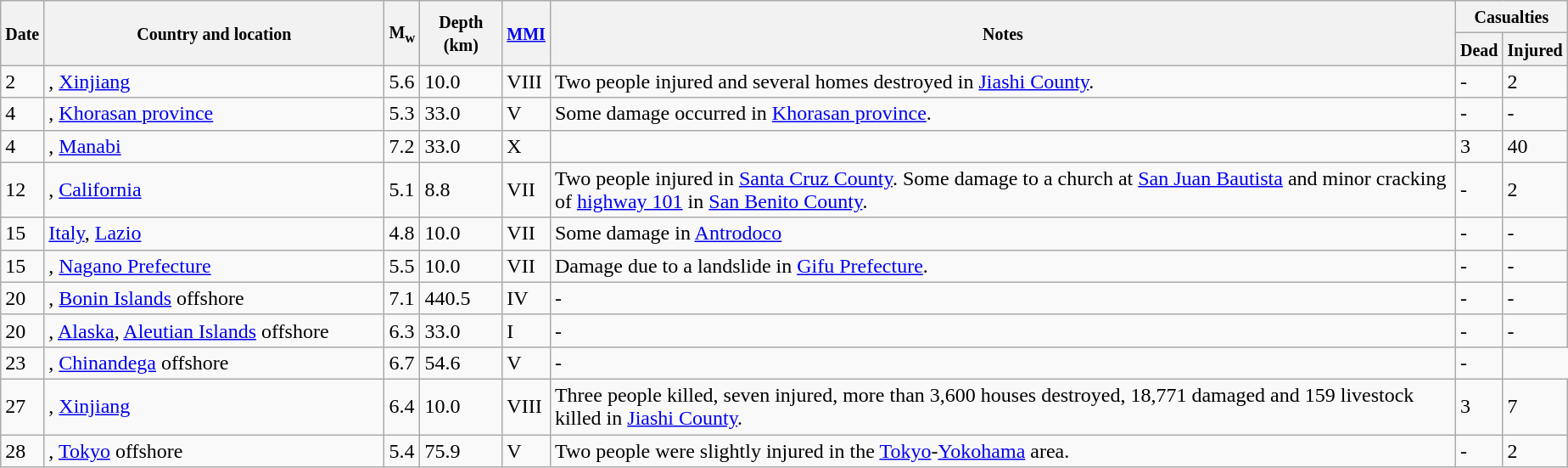<table class="wikitable sortable" style="border:1px black; margin-left:1em;">
<tr>
<th rowspan="2"><small>Date</small></th>
<th rowspan="2" style="width: 260px"><small>Country and location</small></th>
<th rowspan="2"><small>M<sub>w</sub></small></th>
<th rowspan="2"><small>Depth (km)</small></th>
<th rowspan="2"><small><a href='#'>MMI</a></small></th>
<th rowspan="2" class="unsortable"><small>Notes</small></th>
<th colspan="2"><small>Casualties</small></th>
</tr>
<tr>
<th><small>Dead</small></th>
<th><small>Injured</small></th>
</tr>
<tr>
<td>2</td>
<td>, <a href='#'>Xinjiang</a></td>
<td>5.6</td>
<td>10.0</td>
<td>VIII</td>
<td>Two people injured and several homes destroyed in <a href='#'>Jiashi County</a>.</td>
<td>-</td>
<td>2</td>
</tr>
<tr>
<td>4</td>
<td>, <a href='#'>Khorasan province</a></td>
<td>5.3</td>
<td>33.0</td>
<td>V</td>
<td>Some damage occurred in <a href='#'>Khorasan province</a>.</td>
<td>-</td>
<td>-</td>
</tr>
<tr>
<td>4</td>
<td>, <a href='#'>Manabi</a></td>
<td>7.2</td>
<td>33.0</td>
<td>X</td>
<td></td>
<td>3</td>
<td>40</td>
</tr>
<tr>
<td>12</td>
<td>, <a href='#'>California</a></td>
<td>5.1</td>
<td>8.8</td>
<td>VII</td>
<td>Two people injured in <a href='#'>Santa Cruz County</a>. Some damage to a church at <a href='#'>San Juan Bautista</a> and minor cracking of <a href='#'>highway 101</a> in <a href='#'>San Benito County</a>.</td>
<td>-</td>
<td>2</td>
</tr>
<tr>
<td>15</td>
<td> <a href='#'>Italy</a>, <a href='#'>Lazio</a></td>
<td>4.8</td>
<td>10.0</td>
<td>VII</td>
<td>Some damage in <a href='#'>Antrodoco</a></td>
<td>-</td>
<td>-</td>
</tr>
<tr>
<td>15</td>
<td>, <a href='#'>Nagano Prefecture</a></td>
<td>5.5</td>
<td>10.0</td>
<td>VII</td>
<td>Damage due to a landslide in <a href='#'>Gifu Prefecture</a>.</td>
<td>-</td>
<td>-</td>
</tr>
<tr>
<td>20</td>
<td>, <a href='#'>Bonin Islands</a> offshore</td>
<td>7.1</td>
<td>440.5</td>
<td>IV</td>
<td>-</td>
<td>-</td>
<td>-</td>
</tr>
<tr>
<td>20</td>
<td>, <a href='#'>Alaska</a>, <a href='#'>Aleutian Islands</a> offshore</td>
<td>6.3</td>
<td>33.0</td>
<td>I</td>
<td>-</td>
<td>-</td>
<td>-</td>
</tr>
<tr>
<td>23</td>
<td>, <a href='#'>Chinandega</a> offshore</td>
<td>6.7</td>
<td>54.6</td>
<td>V</td>
<td>-</td>
<td>-</td>
</tr>
<tr>
<td>27</td>
<td>, <a href='#'>Xinjiang</a></td>
<td>6.4</td>
<td>10.0</td>
<td>VIII</td>
<td>Three people killed, seven injured, more than 3,600 houses destroyed, 18,771 damaged and 159 livestock killed in <a href='#'>Jiashi County</a>.</td>
<td>3</td>
<td>7</td>
</tr>
<tr>
<td>28</td>
<td>, <a href='#'>Tokyo</a> offshore</td>
<td>5.4</td>
<td>75.9</td>
<td>V</td>
<td>Two people were slightly injured in the <a href='#'>Tokyo</a>-<a href='#'>Yokohama</a> area.</td>
<td>-</td>
<td>2</td>
</tr>
</table>
